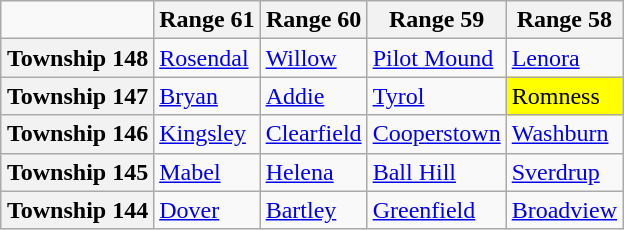<table class="wikitable" style="margin-left: auto; margin-right: auto; border: none;">
<tr>
<td></td>
<th scope="col">Range 61</th>
<th scope="col">Range 60</th>
<th scope="col">Range 59</th>
<th scope="col">Range 58</th>
</tr>
<tr>
<th scope="col">Township 148</th>
<td><a href='#'>Rosendal</a></td>
<td><a href='#'>Willow</a></td>
<td><a href='#'>Pilot Mound</a></td>
<td><a href='#'>Lenora</a></td>
</tr>
<tr>
<th scope="col">Township 147</th>
<td><a href='#'>Bryan</a></td>
<td><a href='#'>Addie</a></td>
<td><a href='#'>Tyrol</a></td>
<td style="background: yellow">Romness</td>
</tr>
<tr>
<th scope="col">Township 146</th>
<td><a href='#'>Kingsley</a></td>
<td><a href='#'>Clearfield</a></td>
<td><a href='#'>Cooperstown</a></td>
<td><a href='#'>Washburn</a></td>
</tr>
<tr>
<th scope="col">Township 145</th>
<td><a href='#'>Mabel</a></td>
<td><a href='#'>Helena</a></td>
<td><a href='#'>Ball Hill</a></td>
<td><a href='#'>Sverdrup</a></td>
</tr>
<tr>
<th scope="col">Township 144</th>
<td><a href='#'>Dover</a></td>
<td><a href='#'>Bartley</a></td>
<td><a href='#'>Greenfield</a></td>
<td><a href='#'>Broadview</a></td>
</tr>
</table>
